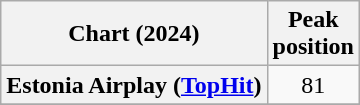<table class="wikitable sortable plainrowheaders" style="text-align:center">
<tr>
<th scope="col">Chart (2024)</th>
<th scope="col">Peak<br>position</th>
</tr>
<tr>
<th scope="row">Estonia Airplay (<a href='#'>TopHit</a>)</th>
<td>81</td>
</tr>
<tr>
</tr>
</table>
